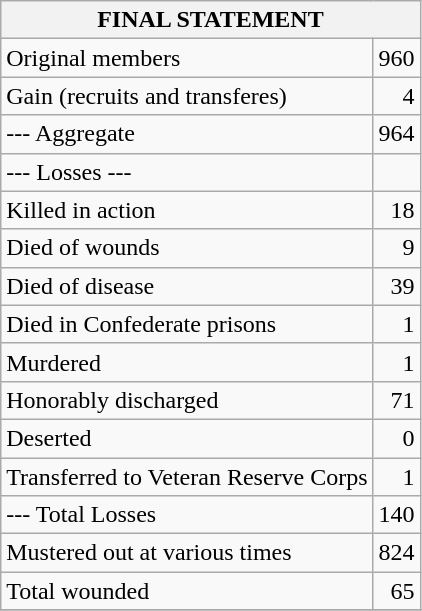<table class="wikitable">
<tr>
<th colspan="2">FINAL STATEMENT</th>
</tr>
<tr>
<td>Original members</td>
<td style="text-align:right;">960</td>
</tr>
<tr>
<td>Gain (recruits and transferes)</td>
<td style="text-align:right;">4</td>
</tr>
<tr>
<td>--- Aggregate</td>
<td style="text-align:right;">964</td>
</tr>
<tr>
<td>--- Losses ---</td>
</tr>
<tr>
<td>Killed in action</td>
<td style="text-align:right;">18</td>
</tr>
<tr>
<td>Died of wounds</td>
<td style="text-align:right;">9</td>
</tr>
<tr>
<td>Died of disease</td>
<td style="text-align:right;">39</td>
</tr>
<tr>
<td>Died in Confederate prisons</td>
<td style="text-align:right;">1</td>
</tr>
<tr>
<td>Murdered</td>
<td style="text-align:right;">1</td>
</tr>
<tr>
<td>Honorably discharged</td>
<td style="text-align:right;">71</td>
</tr>
<tr>
<td>Deserted</td>
<td style="text-align:right;">0</td>
</tr>
<tr>
<td>Transferred to Veteran Reserve Corps</td>
<td style="text-align:right;">1</td>
</tr>
<tr>
<td>--- Total Losses</td>
<td style="text-align:right;">140</td>
</tr>
<tr>
<td>Mustered out at various times</td>
<td style="text-align:right;">824</td>
</tr>
<tr>
<td>Total wounded</td>
<td style="text-align:right;">65</td>
</tr>
<tr>
</tr>
</table>
